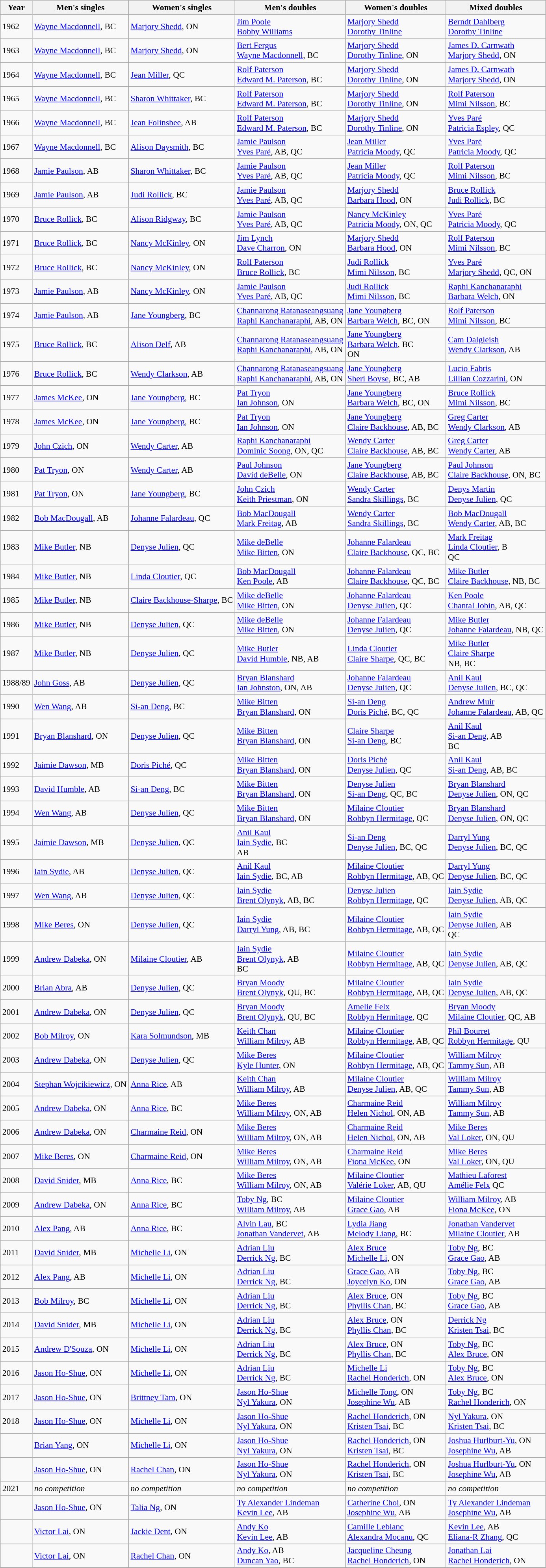<table class=wikitable style="font-size:90%;">
<tr>
<th>Year</th>
<th>Men's singles</th>
<th>Women's singles</th>
<th>Men's doubles</th>
<th>Women's doubles</th>
<th>Mixed doubles</th>
</tr>
<tr>
<td>1962</td>
<td><a href='#'>Wayne Macdonnell</a>, BC</td>
<td><a href='#'>Marjory Shedd</a>, ON</td>
<td><a href='#'>Jim Poole</a><br><a href='#'>Bobby Williams</a></td>
<td><a href='#'>Marjory Shedd</a><br><a href='#'>Dorothy Tinline</a></td>
<td><a href='#'>Berndt Dahlberg</a><br><a href='#'>Dorothy Tinline</a></td>
</tr>
<tr>
<td>1963</td>
<td><a href='#'>Wayne Macdonnell</a>, BC</td>
<td><a href='#'>Marjory Shedd</a>, ON</td>
<td><a href='#'>Bert Fergus</a><br><a href='#'>Wayne Macdonnell</a>, BC</td>
<td><a href='#'>Marjory Shedd</a><br><a href='#'>Dorothy Tinline</a>, ON</td>
<td><a href='#'>James D. Carnwath</a><br><a href='#'>Marjory Shedd</a>, ON</td>
</tr>
<tr>
<td>1964</td>
<td><a href='#'>Wayne Macdonnell</a>, BC</td>
<td><a href='#'>Jean Miller</a>, QC</td>
<td><a href='#'>Rolf Paterson</a><br><a href='#'>Edward M. Paterson</a>, BC</td>
<td><a href='#'>Marjory Shedd</a><br><a href='#'>Dorothy Tinline</a>, ON</td>
<td><a href='#'>James D. Carnwath</a><br><a href='#'>Marjory Shedd</a>, ON</td>
</tr>
<tr>
<td>1965</td>
<td><a href='#'>Wayne Macdonnell</a>, BC</td>
<td><a href='#'>Sharon Whittaker</a>, BC</td>
<td><a href='#'>Rolf Paterson</a><br><a href='#'>Edward M. Paterson</a>, BC</td>
<td><a href='#'>Marjory Shedd</a><br><a href='#'>Dorothy Tinline</a>, ON</td>
<td><a href='#'>Rolf Paterson</a><br><a href='#'>Mimi Nilsson</a>, BC</td>
</tr>
<tr>
<td>1966</td>
<td><a href='#'>Wayne Macdonnell</a>, BC</td>
<td><a href='#'>Jean Folinsbee</a>, AB</td>
<td><a href='#'>Rolf Paterson</a><br><a href='#'>Edward M. Paterson</a>, BC</td>
<td><a href='#'>Marjory Shedd</a><br><a href='#'>Dorothy Tinline</a>, ON</td>
<td><a href='#'>Yves Paré</a><br><a href='#'>Patricia Espley</a>, QC</td>
</tr>
<tr>
<td>1967</td>
<td><a href='#'>Wayne Macdonnell</a>, BC</td>
<td><a href='#'>Alison Daysmith</a>, BC</td>
<td><a href='#'>Jamie Paulson</a><br><a href='#'>Yves Paré</a>, AB, QC</td>
<td><a href='#'>Jean Miller</a><br><a href='#'>Patricia Moody</a>, QC</td>
<td><a href='#'>Yves Paré</a><br><a href='#'>Patricia Moody</a>, QC</td>
</tr>
<tr>
<td>1968</td>
<td><a href='#'>Jamie Paulson</a>, AB</td>
<td><a href='#'>Sharon Whittaker</a>, BC</td>
<td><a href='#'>Jamie Paulson</a><br><a href='#'>Yves Paré</a>, AB, QC</td>
<td><a href='#'>Jean Miller</a><br><a href='#'>Patricia Moody</a>, QC</td>
<td><a href='#'>Rolf Paterson</a><br><a href='#'>Mimi Nilsson</a>, BC</td>
</tr>
<tr>
<td>1969</td>
<td><a href='#'>Jamie Paulson</a>, AB</td>
<td><a href='#'>Judi Rollick</a>, BC</td>
<td><a href='#'>Jamie Paulson</a><br><a href='#'>Yves Paré</a>, AB, QC</td>
<td><a href='#'>Marjory Shedd</a><br><a href='#'>Barbara Hood</a>, ON</td>
<td><a href='#'>Bruce Rollick</a><br><a href='#'>Judi Rollick</a>, BC</td>
</tr>
<tr>
<td>1970</td>
<td><a href='#'>Bruce Rollick</a>, BC</td>
<td><a href='#'>Alison Ridgway</a>, BC</td>
<td><a href='#'>Jamie Paulson</a><br><a href='#'>Yves Paré</a>, AB, QC</td>
<td><a href='#'>Nancy McKinley</a><br><a href='#'>Patricia Moody</a>, ON, QC</td>
<td><a href='#'>Yves Paré</a><br><a href='#'>Patricia Moody</a>, QC</td>
</tr>
<tr>
<td>1971</td>
<td><a href='#'>Bruce Rollick</a>, BC</td>
<td><a href='#'>Nancy McKinley</a>, ON</td>
<td><a href='#'>Jim Lynch</a><br><a href='#'>Dave Charron</a>, ON</td>
<td><a href='#'>Marjory Shedd</a><br><a href='#'>Barbara Hood</a>, ON</td>
<td><a href='#'>Rolf Paterson</a><br><a href='#'>Mimi Nilsson</a>, BC</td>
</tr>
<tr>
<td>1972</td>
<td><a href='#'>Bruce Rollick</a>, BC</td>
<td><a href='#'>Nancy McKinley</a>, ON</td>
<td><a href='#'>Rolf Paterson</a><br><a href='#'>Bruce Rollick</a>, BC</td>
<td><a href='#'>Judi Rollick</a><br><a href='#'>Mimi Nilsson</a>, BC</td>
<td><a href='#'>Yves Paré</a><br><a href='#'>Marjory Shedd</a>, QC, ON</td>
</tr>
<tr>
<td>1973</td>
<td><a href='#'>Jamie Paulson</a>, AB</td>
<td><a href='#'>Nancy McKinley</a>, ON</td>
<td><a href='#'>Jamie Paulson</a><br><a href='#'>Yves Paré</a>, AB, QC</td>
<td><a href='#'>Judi Rollick</a><br><a href='#'>Mimi Nilsson</a>, BC</td>
<td><a href='#'>Raphi Kanchanaraphi</a><br><a href='#'>Barbara Welch</a>, ON</td>
</tr>
<tr>
<td>1974</td>
<td><a href='#'>Jamie Paulson</a>, AB</td>
<td><a href='#'>Jane Youngberg</a>, BC</td>
<td><a href='#'>Channarong Ratanaseangsuang</a><br><a href='#'>Raphi Kanchanaraphi</a>, AB, ON</td>
<td><a href='#'>Jane Youngberg</a><br><a href='#'>Barbara Welch</a>, BC, ON</td>
<td><a href='#'>Rolf Paterson</a><br><a href='#'>Mimi Nilsson</a>, BC</td>
</tr>
<tr>
<td>1975</td>
<td><a href='#'>Bruce Rollick</a>, BC</td>
<td><a href='#'>Alison Delf</a>, AB</td>
<td><a href='#'>Channarong Ratanaseangsuang</a><br><a href='#'>Raphi Kanchanaraphi</a>, AB, ON</td>
<td><a href='#'>Jane Youngberg</a><br><a href='#'>Barbara Welch</a>, BC<br>ON</td>
<td><a href='#'>Cam Dalgleish</a><br><a href='#'>Wendy Clarkson</a>, AB</td>
</tr>
<tr>
<td>1976</td>
<td><a href='#'>Bruce Rollick</a>, BC</td>
<td><a href='#'>Wendy Clarkson</a>, AB</td>
<td><a href='#'>Channarong Ratanaseangsuang</a><br><a href='#'>Raphi Kanchanaraphi</a>, AB, ON</td>
<td><a href='#'>Jane Youngberg</a><br><a href='#'>Sheri Boyse</a>, BC, AB</td>
<td><a href='#'>Lucio Fabris</a><br><a href='#'>Lillian Cozzarini</a>, ON</td>
</tr>
<tr>
<td>1977</td>
<td><a href='#'>James McKee</a>, ON</td>
<td><a href='#'>Jane Youngberg</a>, BC</td>
<td><a href='#'>Pat Tryon</a><br><a href='#'>Ian Johnson</a>, ON</td>
<td><a href='#'>Jane Youngberg</a><br><a href='#'>Barbara Welch</a>, BC, ON</td>
<td><a href='#'>Bruce Rollick</a><br><a href='#'>Mimi Nilsson</a>, BC</td>
</tr>
<tr>
<td>1978</td>
<td><a href='#'>James McKee</a>, ON</td>
<td><a href='#'>Jane Youngberg</a>, BC</td>
<td><a href='#'>Pat Tryon</a><br><a href='#'>Ian Johnson</a>, ON</td>
<td><a href='#'>Jane Youngberg</a><br><a href='#'>Claire Backhouse</a>, AB, BC</td>
<td><a href='#'>Greg Carter</a><br><a href='#'>Wendy Clarkson</a>, AB</td>
</tr>
<tr>
<td>1979</td>
<td><a href='#'>John Czich</a>, ON</td>
<td><a href='#'>Wendy Carter</a>, AB</td>
<td><a href='#'>Raphi Kanchanaraphi</a><br><a href='#'>Dominic Soong</a>, ON, QC</td>
<td><a href='#'>Wendy Carter</a><br><a href='#'>Claire Backhouse</a>, AB, BC</td>
<td><a href='#'>Greg Carter</a><br><a href='#'>Wendy Carter</a>, AB</td>
</tr>
<tr>
<td>1980</td>
<td><a href='#'>Pat Tryon</a>, ON</td>
<td><a href='#'>Wendy Carter</a>, AB</td>
<td><a href='#'>Paul Johnson</a><br><a href='#'>David deBelle</a>, ON</td>
<td><a href='#'>Jane Youngberg</a><br><a href='#'>Claire Backhouse</a>, AB, BC</td>
<td><a href='#'>Paul Johnson</a><br><a href='#'>Claire Backhouse</a>, ON, BC</td>
</tr>
<tr>
<td>1981</td>
<td><a href='#'>Pat Tryon</a>, ON</td>
<td><a href='#'>Jane Youngberg</a>, BC</td>
<td><a href='#'>John Czich</a><br><a href='#'>Keith Priestman</a>, ON</td>
<td><a href='#'>Wendy Carter</a><br><a href='#'>Sandra Skillings</a>, BC</td>
<td><a href='#'>Denys Martin</a><br><a href='#'>Denyse Julien</a>, QC</td>
</tr>
<tr>
<td>1982</td>
<td><a href='#'>Bob MacDougall</a>, AB</td>
<td><a href='#'>Johanne Falardeau</a>, QC</td>
<td><a href='#'>Bob MacDougall</a><br><a href='#'>Mark Freitag</a>, AB</td>
<td><a href='#'>Wendy Carter</a><br><a href='#'>Sandra Skillings</a>, BC</td>
<td><a href='#'>Bob MacDougall</a><br><a href='#'>Wendy Carter</a>, AB, BC</td>
</tr>
<tr>
<td>1983</td>
<td><a href='#'>Mike Butler</a>, NB</td>
<td><a href='#'>Denyse Julien</a>, QC</td>
<td><a href='#'>Mike deBelle</a><br><a href='#'>Mike Bitten</a>, ON</td>
<td><a href='#'>Johanne Falardeau</a><br><a href='#'>Claire Backhouse</a>, QC, BC</td>
<td><a href='#'>Mark Freitag</a><br><a href='#'>Linda Cloutier</a>, B<br>QC</td>
</tr>
<tr>
<td>1984</td>
<td><a href='#'>Mike Butler</a>, NB</td>
<td><a href='#'>Linda Cloutier</a>, QC</td>
<td><a href='#'>Bob MacDougall</a><br><a href='#'>Ken Poole</a>, AB</td>
<td><a href='#'>Johanne Falardeau</a><br><a href='#'>Claire Backhouse</a>, QC, BC</td>
<td><a href='#'>Mike Butler</a><br><a href='#'>Claire Backhouse</a>, NB, BC</td>
</tr>
<tr>
<td>1985</td>
<td><a href='#'>Mike Butler</a>, NB</td>
<td><a href='#'>Claire Backhouse-Sharpe</a>, BC</td>
<td><a href='#'>Mike deBelle</a><br><a href='#'>Mike Bitten</a>, ON</td>
<td><a href='#'>Johanne Falardeau</a><br><a href='#'>Denyse Julien</a>, QC</td>
<td><a href='#'>Ken Poole</a><br><a href='#'>Chantal Jobin</a>, AB, QC</td>
</tr>
<tr>
<td>1986</td>
<td><a href='#'>Mike Butler</a>, NB</td>
<td><a href='#'>Denyse Julien</a>, QC</td>
<td><a href='#'>Mike deBelle</a><br><a href='#'>Mike Bitten</a>, ON</td>
<td><a href='#'>Johanne Falardeau</a><br><a href='#'>Denyse Julien</a>, QC</td>
<td><a href='#'>Mike Butler</a><br><a href='#'>Johanne Falardeau</a>, NB, QC</td>
</tr>
<tr>
<td>1987</td>
<td><a href='#'>Mike Butler</a>, NB</td>
<td><a href='#'>Denyse Julien</a>, QC</td>
<td><a href='#'>Mike Butler</a><br><a href='#'>David Humble</a>, NB, AB</td>
<td><a href='#'>Linda Cloutier</a><br><a href='#'>Claire Sharpe</a>, QC, BC</td>
<td><a href='#'>Mike Butler</a><br><a href='#'>Claire Sharpe</a><br>NB, BC</td>
</tr>
<tr>
<td>1988/89</td>
<td><a href='#'>John Goss</a>, AB</td>
<td><a href='#'>Denyse Julien</a>, QC</td>
<td><a href='#'>Bryan Blanshard</a><br><a href='#'>Ian Johnston</a>, ON, AB</td>
<td><a href='#'>Johanne Falardeau</a><br><a href='#'>Denyse Julien</a>, QC</td>
<td><a href='#'>Anil Kaul</a><br><a href='#'>Denyse Julien</a>, BC, QC</td>
</tr>
<tr>
<td>1990</td>
<td><a href='#'>Wen Wang</a>, AB</td>
<td><a href='#'>Si-an Deng</a>, BC</td>
<td><a href='#'>Mike Bitten</a><br><a href='#'>Bryan Blanshard</a>, ON</td>
<td><a href='#'>Si-an Deng</a><br><a href='#'>Doris Piché</a>, BC, QC</td>
<td><a href='#'>Andrew Muir</a><br><a href='#'>Johanne Falardeau</a>, AB, QC</td>
</tr>
<tr>
<td>1991</td>
<td><a href='#'>Bryan Blanshard</a>, ON</td>
<td><a href='#'>Denyse Julien</a>, QC</td>
<td><a href='#'>Mike Bitten</a><br><a href='#'>Bryan Blanshard</a>, ON</td>
<td><a href='#'>Claire Sharpe</a><br><a href='#'>Si-an Deng</a>, BC</td>
<td><a href='#'>Anil Kaul</a><br><a href='#'>Si-an Deng</a>, AB<br>BC</td>
</tr>
<tr>
<td>1992</td>
<td><a href='#'>Jaimie Dawson</a>, MB</td>
<td><a href='#'>Doris Piché</a>, QC</td>
<td><a href='#'>Mike Bitten</a><br><a href='#'>Bryan Blanshard</a>, ON</td>
<td><a href='#'>Doris Piché</a><br><a href='#'>Denyse Julien</a>, QC</td>
<td><a href='#'>Anil Kaul</a><br><a href='#'>Si-an Deng</a>, AB, BC</td>
</tr>
<tr>
<td>1993</td>
<td><a href='#'>David Humble</a>, AB</td>
<td><a href='#'>Si-an Deng</a>, BC</td>
<td><a href='#'>Mike Bitten</a><br><a href='#'>Bryan Blanshard</a>, ON</td>
<td><a href='#'>Denyse Julien</a><br><a href='#'>Si-an Deng</a>, QC, BC</td>
<td><a href='#'>Bryan Blanshard</a><br><a href='#'>Denyse Julien</a>, ON, QC</td>
</tr>
<tr>
<td>1994</td>
<td><a href='#'>Wen Wang</a>, AB</td>
<td><a href='#'>Denyse Julien</a>, QC</td>
<td><a href='#'>Mike Bitten</a><br><a href='#'>Bryan Blanshard</a>, ON</td>
<td><a href='#'>Milaine Cloutier</a><br><a href='#'>Robbyn Hermitage</a>, QC</td>
<td><a href='#'>Bryan Blanshard</a><br><a href='#'>Denyse Julien</a>, ON, QC</td>
</tr>
<tr>
<td>1995</td>
<td><a href='#'>Jaimie Dawson</a>, MB</td>
<td><a href='#'>Denyse Julien</a>, QC</td>
<td><a href='#'>Anil Kaul</a><br><a href='#'>Iain Sydie</a>, BC<br>AB</td>
<td><a href='#'>Si-an Deng</a><br><a href='#'>Denyse Julien</a>, BC, QC</td>
<td><a href='#'>Darryl Yung</a><br><a href='#'>Denyse Julien</a>, BC, QC</td>
</tr>
<tr>
<td>1996</td>
<td><a href='#'>Iain Sydie</a>, AB</td>
<td><a href='#'>Denyse Julien</a>, QC</td>
<td><a href='#'>Anil Kaul</a><br><a href='#'>Iain Sydie</a>, BC, AB</td>
<td><a href='#'>Milaine Cloutier</a><br><a href='#'>Robbyn Hermitage</a>, AB, QC</td>
<td><a href='#'>Darryl Yung</a><br><a href='#'>Denyse Julien</a>, BC, QC</td>
</tr>
<tr>
<td>1997</td>
<td><a href='#'>Wen Wang</a>, AB</td>
<td><a href='#'>Denyse Julien</a>, QC</td>
<td><a href='#'>Iain Sydie</a><br><a href='#'>Brent Olynyk</a>, AB, BC</td>
<td><a href='#'>Denyse Julien</a><br><a href='#'>Robbyn Hermitage</a>, QC</td>
<td><a href='#'>Iain Sydie</a><br><a href='#'>Denyse Julien</a>, AB, QC</td>
</tr>
<tr>
<td>1998</td>
<td><a href='#'>Mike Beres</a>, ON</td>
<td><a href='#'>Denyse Julien</a>, QC</td>
<td><a href='#'>Iain Sydie</a><br><a href='#'>Darryl Yung</a>, AB, BC</td>
<td><a href='#'>Milaine Cloutier</a><br><a href='#'>Robbyn Hermitage</a>, AB, QC</td>
<td><a href='#'>Iain Sydie</a><br><a href='#'>Denyse Julien</a>, AB<br>QC</td>
</tr>
<tr>
<td>1999</td>
<td><a href='#'>Andrew Dabeka</a>, ON</td>
<td><a href='#'>Milaine Cloutier</a>, AB</td>
<td><a href='#'>Iain Sydie</a><br><a href='#'>Brent Olynyk</a>, AB<br>BC</td>
<td><a href='#'>Milaine Cloutier</a><br><a href='#'>Robbyn Hermitage</a>, AB, QC</td>
<td><a href='#'>Iain Sydie</a><br><a href='#'>Denyse Julien</a>, AB, QC</td>
</tr>
<tr>
<td>2000</td>
<td><a href='#'>Brian Abra</a>, AB</td>
<td><a href='#'>Denyse Julien</a>, QC</td>
<td><a href='#'>Bryan Moody</a><br><a href='#'>Brent Olynyk</a>, QU, BC</td>
<td><a href='#'>Milaine Cloutier</a><br><a href='#'>Robbyn Hermitage</a>, AB, QC</td>
<td><a href='#'>Iain Sydie</a><br><a href='#'>Denyse Julien</a>, AB, QC</td>
</tr>
<tr>
<td>2001</td>
<td><a href='#'>Andrew Dabeka</a>, ON</td>
<td><a href='#'>Denyse Julien</a>, QC</td>
<td><a href='#'>Bryan Moody</a><br><a href='#'>Brent Olynyk</a>, QU, BC</td>
<td><a href='#'>Amelie Felx</a><br><a href='#'>Robbyn Hermitage</a>, QC</td>
<td><a href='#'>Bryan Moody</a><br><a href='#'>Milaine Cloutier</a>, QC, AB</td>
</tr>
<tr>
<td>2002</td>
<td><a href='#'>Bob Milroy</a>, ON</td>
<td><a href='#'>Kara Solmundson</a>, MB</td>
<td><a href='#'>Keith Chan</a><br><a href='#'>William Milroy</a>, AB</td>
<td><a href='#'>Milaine Cloutier</a><br><a href='#'>Robbyn Hermitage</a>, AB, QC</td>
<td><a href='#'>Phil Bourret</a><br><a href='#'>Robbyn Hermitage</a>, QU</td>
</tr>
<tr>
<td>2003</td>
<td><a href='#'>Andrew Dabeka</a>, ON</td>
<td><a href='#'>Denyse Julien</a>, QC</td>
<td><a href='#'>Mike Beres</a><br><a href='#'>Kyle Hunter</a>, ON</td>
<td><a href='#'>Milaine Cloutier</a><br><a href='#'>Robbyn Hermitage</a>, AB, QC</td>
<td><a href='#'>William Milroy</a><br><a href='#'>Tammy Sun</a>, AB</td>
</tr>
<tr>
<td>2004</td>
<td><a href='#'>Stephan Wojcikiewicz</a>, ON</td>
<td><a href='#'>Anna Rice</a>, AB</td>
<td><a href='#'>Keith Chan</a><br><a href='#'>William Milroy</a>, AB</td>
<td><a href='#'>Milaine Cloutier</a><br><a href='#'>Denyse Julien</a>, AB, QC</td>
<td><a href='#'>William Milroy</a><br><a href='#'>Tammy Sun</a>, AB</td>
</tr>
<tr>
<td>2005</td>
<td><a href='#'>Andrew Dabeka</a>, ON</td>
<td><a href='#'>Anna Rice</a>, BC</td>
<td><a href='#'>Mike Beres</a><br><a href='#'>William Milroy</a>, ON, AB</td>
<td><a href='#'>Charmaine Reid</a><br><a href='#'>Helen Nichol</a>, ON, AB</td>
<td><a href='#'>William Milroy</a><br><a href='#'>Tammy Sun</a>, AB</td>
</tr>
<tr>
<td>2006</td>
<td><a href='#'>Andrew Dabeka</a>, ON</td>
<td><a href='#'>Charmaine Reid</a>, ON</td>
<td><a href='#'>Mike Beres</a><br><a href='#'>William Milroy</a>, ON, AB</td>
<td><a href='#'>Charmaine Reid</a><br><a href='#'>Helen Nichol</a>, ON, AB</td>
<td><a href='#'>Mike Beres</a><br><a href='#'>Val Loker</a>, ON, QU</td>
</tr>
<tr>
<td>2007</td>
<td><a href='#'>Mike Beres</a>, ON</td>
<td><a href='#'>Charmaine Reid</a>, ON</td>
<td><a href='#'>Mike Beres</a><br><a href='#'>William Milroy</a>, ON, AB</td>
<td><a href='#'>Charmaine Reid</a><br><a href='#'>Fiona McKee</a>, ON</td>
<td><a href='#'>Mike Beres</a><br><a href='#'>Val Loker</a>, ON, QU</td>
</tr>
<tr>
<td>2008</td>
<td><a href='#'>David Snider</a>, MB</td>
<td><a href='#'>Anna Rice</a>, BC</td>
<td><a href='#'>Mike Beres</a><br><a href='#'>William Milroy</a>, ON, AB</td>
<td><a href='#'>Milaine Cloutier</a><br><a href='#'>Valérie Loker</a>, AB, QU</td>
<td><a href='#'>Mathieu Laforest</a><br><a href='#'>Amélie Felx</a> QC</td>
</tr>
<tr>
<td>2009</td>
<td><a href='#'>Andrew Dabeka</a>, ON</td>
<td><a href='#'>Anna Rice</a>, BC</td>
<td><a href='#'>Toby Ng</a>, BC<br><a href='#'>William Milroy</a>, AB</td>
<td><a href='#'>Milaine Cloutier</a><br><a href='#'>Grace Gao</a>, AB</td>
<td><a href='#'>William Milroy</a>, AB<br><a href='#'>Fiona McKee</a>, ON</td>
</tr>
<tr>
<td>2010</td>
<td><a href='#'>Alex Pang</a>, AB</td>
<td><a href='#'>Anna Rice</a>, BC</td>
<td><a href='#'>Alvin Lau</a>, BC<br><a href='#'>Jonathan Vandervet</a>, AB</td>
<td><a href='#'>Lydia Jiang</a><br><a href='#'>Melody Liang</a>, BC</td>
<td><a href='#'>Jonathan Vandervet</a><br><a href='#'>Milaine Cloutier</a>, AB</td>
</tr>
<tr>
<td>2011</td>
<td><a href='#'>David Snider</a>, MB</td>
<td><a href='#'>Michelle Li</a>, ON</td>
<td><a href='#'>Adrian Liu</a><br><a href='#'>Derrick Ng</a>, BC</td>
<td><a href='#'>Alex Bruce</a><br><a href='#'>Michelle Li</a>, ON</td>
<td><a href='#'>Toby Ng</a>, BC<br><a href='#'>Grace Gao</a>, AB</td>
</tr>
<tr>
<td>2012</td>
<td><a href='#'>Alex Pang</a>, AB</td>
<td><a href='#'>Michelle Li</a>, ON</td>
<td><a href='#'>Adrian Liu</a><br><a href='#'>Derrick Ng</a>, BC</td>
<td><a href='#'>Grace Gao</a>, AB<br><a href='#'>Joycelyn Ko</a>, ON</td>
<td><a href='#'>Toby Ng</a>, BC<br><a href='#'>Grace Gao</a>, AB</td>
</tr>
<tr>
<td>2013</td>
<td><a href='#'>Bob Milroy</a>, BC</td>
<td><a href='#'>Michelle Li</a>, ON</td>
<td><a href='#'>Adrian Liu</a><br><a href='#'>Derrick Ng</a>, BC</td>
<td><a href='#'>Alex Bruce</a>, ON<br><a href='#'>Phyllis Chan</a>, BC</td>
<td><a href='#'>Toby Ng</a>, BC<br><a href='#'>Grace Gao</a>, AB</td>
</tr>
<tr>
<td>2014</td>
<td><a href='#'>David Snider</a>, MB</td>
<td><a href='#'>Michelle Li</a>, ON</td>
<td><a href='#'>Adrian Liu</a><br><a href='#'>Derrick Ng</a>, BC</td>
<td><a href='#'>Alex Bruce</a>, ON<br><a href='#'>Phyllis Chan</a>, BC</td>
<td><a href='#'>Derrick Ng</a><br><a href='#'>Kristen Tsai</a>, BC</td>
</tr>
<tr>
<td>2015</td>
<td><a href='#'>Andrew D'Souza</a>, ON</td>
<td><a href='#'>Michelle Li</a>, ON</td>
<td><a href='#'>Adrian Liu</a><br><a href='#'>Derrick Ng</a>, BC</td>
<td><a href='#'>Alex Bruce</a>, ON<br><a href='#'>Phyllis Chan</a>, BC</td>
<td><a href='#'>Toby Ng</a>, BC<br><a href='#'>Alex Bruce</a>, ON</td>
</tr>
<tr>
<td>2016</td>
<td><a href='#'>Jason Ho-Shue</a>, ON</td>
<td><a href='#'>Michelle Li</a>, ON</td>
<td><a href='#'>Adrian Liu</a><br><a href='#'>Derrick Ng</a>, BC</td>
<td><a href='#'>Michelle Li</a><br><a href='#'>Rachel Honderich</a>, ON</td>
<td><a href='#'>Toby Ng</a>, BC<br><a href='#'>Alex Bruce</a>, ON</td>
</tr>
<tr>
<td>2017</td>
<td><a href='#'>Jason Ho-Shue</a>, ON</td>
<td><a href='#'>Brittney Tam</a>, ON</td>
<td><a href='#'>Jason Ho-Shue</a><br><a href='#'>Nyl Yakura</a>, ON</td>
<td><a href='#'>Michelle Tong</a>, ON<br><a href='#'>Josephine Wu</a>, AB</td>
<td><a href='#'>Toby Ng</a>, BC<br><a href='#'>Rachel Honderich</a>, ON</td>
</tr>
<tr>
<td>2018</td>
<td><a href='#'>Jason Ho-Shue</a>, ON</td>
<td><a href='#'>Michelle Li</a>, ON</td>
<td><a href='#'>Jason Ho-Shue</a><br><a href='#'>Nyl Yakura</a>, ON</td>
<td><a href='#'>Rachel Honderich</a>, ON<br><a href='#'>Kristen Tsai</a>, BC</td>
<td><a href='#'>Nyl Yakura</a>, ON<br><a href='#'>Kristen Tsai</a>, BC</td>
</tr>
<tr>
<td></td>
<td><a href='#'>Brian Yang</a>, ON</td>
<td><a href='#'>Michelle Li</a>, ON</td>
<td><a href='#'>Jason Ho-Shue</a><br><a href='#'>Nyl Yakura</a>, ON</td>
<td><a href='#'>Rachel Honderich</a>, ON<br><a href='#'>Kristen Tsai</a>, BC</td>
<td><a href='#'>Joshua Hurlburt-Yu</a>, ON<br><a href='#'>Josephine Wu</a>, AB</td>
</tr>
<tr>
<td></td>
<td><a href='#'>Jason Ho-Shue</a>, ON</td>
<td><a href='#'>Rachel Chan</a>, ON</td>
<td><a href='#'>Jason Ho-Shue</a><br><a href='#'>Nyl Yakura</a>, ON</td>
<td><a href='#'>Rachel Honderich</a>, ON<br><a href='#'>Kristen Tsai</a>, BC</td>
<td><a href='#'>Joshua Hurlburt-Yu</a>, ON<br><a href='#'>Josephine Wu</a>, AB</td>
</tr>
<tr>
<td>2021</td>
<td><em>no competition</em></td>
<td><em>no competition</em></td>
<td><em>no competition</em></td>
<td><em>no competition</em></td>
<td><em>no competition</em></td>
</tr>
<tr>
<td></td>
<td><a href='#'>Jason Ho-Shue</a>, ON</td>
<td><a href='#'>Talia Ng</a>, ON</td>
<td><a href='#'>Ty Alexander Lindeman</a><br><a href='#'>Kevin Lee</a>, AB</td>
<td><a href='#'>Catherine Choi</a>, ON<br><a href='#'>Josephine Wu</a>, AB</td>
<td><a href='#'>Ty Alexander Lindeman</a><br><a href='#'>Josephine Wu</a>, AB</td>
</tr>
<tr>
<td></td>
<td><a href='#'>Victor Lai</a>, ON</td>
<td><a href='#'>Jackie Dent</a>, ON</td>
<td><a href='#'>Andy Ko</a><br><a href='#'>Kevin Lee</a>, AB</td>
<td><a href='#'>Camille Leblanc</a><br><a href='#'>Alexandra Mocanu</a>, QC</td>
<td><a href='#'>Kevin Lee</a>, AB<br><a href='#'>Eliana-R Zhang</a>, QC</td>
</tr>
<tr>
<td></td>
<td><a href='#'>Victor Lai</a>, ON</td>
<td><a href='#'>Rachel Chan</a>, ON</td>
<td><a href='#'>Andy Ko</a>, AB<br><a href='#'>Duncan Yao</a>, BC</td>
<td><a href='#'>Jacqueline Cheung</a><br><a href='#'>Rachel Honderich</a>, ON</td>
<td><a href='#'>Jonathan Lai</a><br><a href='#'>Rachel Honderich</a>, ON</td>
</tr>
<tr>
</tr>
</table>
